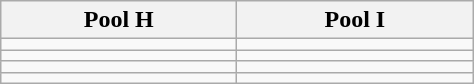<table class="wikitable">
<tr>
<th width=150>Pool H</th>
<th width=150>Pool I</th>
</tr>
<tr>
<td></td>
<td></td>
</tr>
<tr>
<td></td>
<td></td>
</tr>
<tr>
<td></td>
<td></td>
</tr>
<tr>
<td></td>
<td></td>
</tr>
</table>
